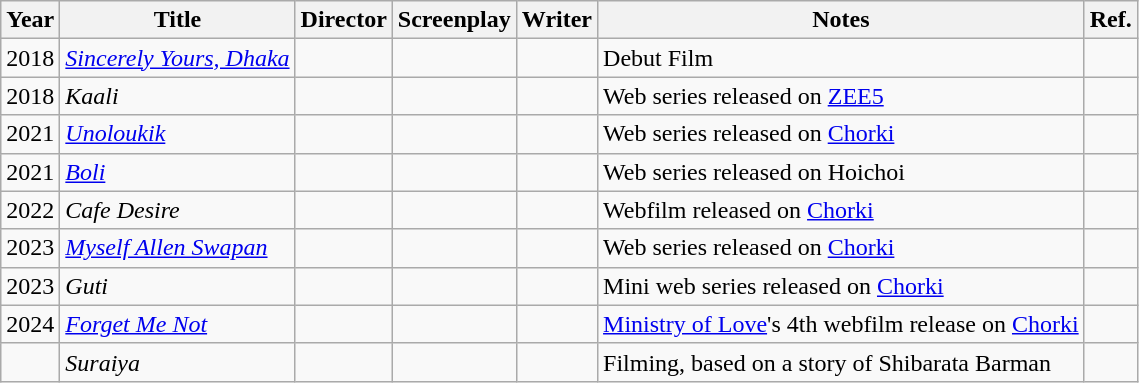<table class="wikitable">
<tr>
<th>Year</th>
<th>Title</th>
<th>Director</th>
<th>Screenplay</th>
<th>Writer</th>
<th>Notes</th>
<th>Ref.</th>
</tr>
<tr>
<td>2018</td>
<td><em><a href='#'>Sincerely Yours, Dhaka</a></em></td>
<td></td>
<td></td>
<td></td>
<td>Debut Film</td>
<td></td>
</tr>
<tr>
<td>2018</td>
<td><em>Kaali</em></td>
<td></td>
<td></td>
<td></td>
<td>Web series released on <a href='#'>ZEE5</a></td>
<td></td>
</tr>
<tr>
<td>2021</td>
<td><em><a href='#'>Unoloukik</a></em></td>
<td></td>
<td></td>
<td></td>
<td>Web series released on <a href='#'>Chorki</a></td>
<td> </td>
</tr>
<tr>
<td>2021</td>
<td><a href='#'><em>Boli</em></a></td>
<td></td>
<td></td>
<td></td>
<td>Web series released on Hoichoi</td>
<td></td>
</tr>
<tr>
<td>2022</td>
<td><em>Cafe Desire</em></td>
<td></td>
<td></td>
<td></td>
<td>Webfilm released on <a href='#'>Chorki</a></td>
<td></td>
</tr>
<tr>
<td>2023</td>
<td><em><a href='#'>Myself Allen Swapan</a></em></td>
<td></td>
<td></td>
<td></td>
<td>Web series released on <a href='#'>Chorki</a></td>
<td></td>
</tr>
<tr>
<td>2023</td>
<td><em>Guti</em></td>
<td></td>
<td></td>
<td></td>
<td>Mini web series released on <a href='#'>Chorki</a></td>
<td></td>
</tr>
<tr>
<td>2024</td>
<td><a href='#'><em>Forget Me Not</em></a></td>
<td></td>
<td></td>
<td></td>
<td><a href='#'>Ministry of Love</a>'s 4th webfilm release on <a href='#'>Chorki</a></td>
<td> </td>
</tr>
<tr>
<td></td>
<td><em>Suraiya</em></td>
<td></td>
<td></td>
<td></td>
<td>Filming, based on a story of Shibarata Barman</td>
<td></td>
</tr>
</table>
